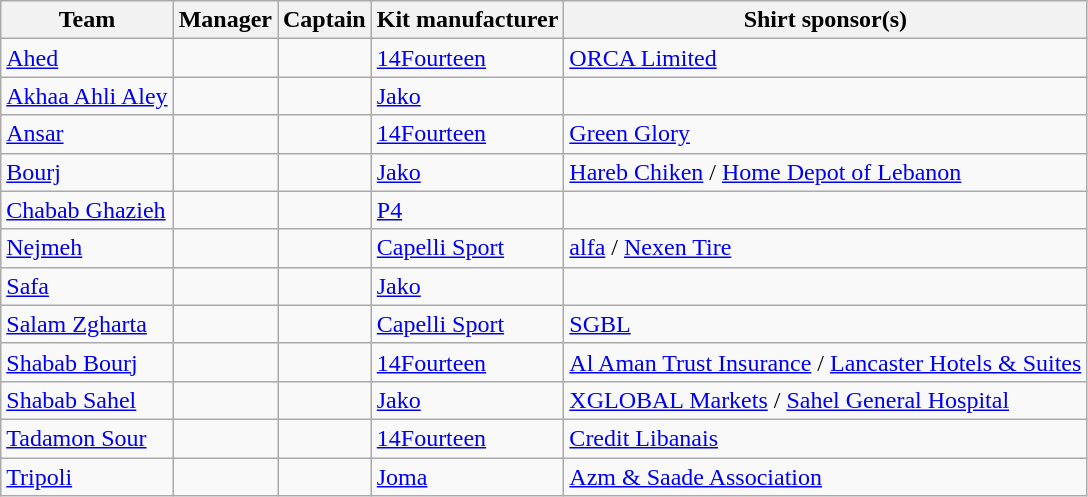<table class="wikitable sortable">
<tr>
<th>Team</th>
<th>Manager</th>
<th>Captain</th>
<th>Kit manufacturer</th>
<th>Shirt sponsor(s)</th>
</tr>
<tr>
<td><a href='#'>Ahed</a></td>
<td> </td>
<td> </td>
<td><a href='#'>14Fourteen</a></td>
<td><a href='#'>ORCA Limited</a></td>
</tr>
<tr>
<td><a href='#'>Akhaa Ahli Aley</a></td>
<td> </td>
<td> </td>
<td><a href='#'>Jako</a></td>
<td></td>
</tr>
<tr>
<td><a href='#'>Ansar</a></td>
<td> </td>
<td> </td>
<td><a href='#'>14Fourteen</a></td>
<td><a href='#'>Green Glory</a></td>
</tr>
<tr>
<td><a href='#'>Bourj</a></td>
<td> </td>
<td> </td>
<td><a href='#'>Jako</a></td>
<td><a href='#'>Hareb Chiken</a> / <a href='#'>Home Depot of Lebanon</a></td>
</tr>
<tr>
<td><a href='#'>Chabab Ghazieh</a></td>
<td> </td>
<td> </td>
<td><a href='#'>P4</a></td>
<td></td>
</tr>
<tr>
<td><a href='#'>Nejmeh</a></td>
<td> </td>
<td> </td>
<td><a href='#'>Capelli Sport</a></td>
<td><a href='#'>alfa</a> / <a href='#'>Nexen Tire</a></td>
</tr>
<tr>
<td><a href='#'>Safa</a></td>
<td> </td>
<td> </td>
<td><a href='#'>Jako</a></td>
<td></td>
</tr>
<tr>
<td><a href='#'>Salam Zgharta</a></td>
<td> </td>
<td> </td>
<td><a href='#'>Capelli Sport</a></td>
<td><a href='#'>SGBL</a></td>
</tr>
<tr>
<td><a href='#'>Shabab Bourj</a></td>
<td> </td>
<td> </td>
<td><a href='#'>14Fourteen</a></td>
<td><a href='#'>Al Aman Trust Insurance</a> / <a href='#'>Lancaster Hotels & Suites</a></td>
</tr>
<tr>
<td><a href='#'>Shabab Sahel</a></td>
<td> </td>
<td> </td>
<td><a href='#'>Jako</a></td>
<td><a href='#'>XGLOBAL Markets</a> / <a href='#'>Sahel General Hospital</a></td>
</tr>
<tr>
<td><a href='#'>Tadamon Sour</a></td>
<td> </td>
<td> </td>
<td><a href='#'>14Fourteen</a></td>
<td><a href='#'>Credit Libanais</a></td>
</tr>
<tr>
<td><a href='#'>Tripoli</a></td>
<td> </td>
<td> </td>
<td><a href='#'>Joma</a></td>
<td><a href='#'>Azm & Saade Association</a></td>
</tr>
</table>
